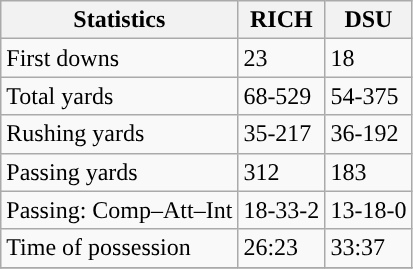<table class="wikitable" style="float: left;">
<tr>
<th>Statistics</th>
<th>RICH</th>
<th>DSU</th>
</tr>
<tr>
<td>First downs</td>
<td>23</td>
<td>18</td>
</tr>
<tr>
<td>Total yards</td>
<td>68-529</td>
<td>54-375</td>
</tr>
<tr>
<td>Rushing yards</td>
<td>35-217</td>
<td>36-192</td>
</tr>
<tr>
<td>Passing yards</td>
<td>312</td>
<td>183</td>
</tr>
<tr>
<td>Passing: Comp–Att–Int</td>
<td>18-33-2</td>
<td>13-18-0</td>
</tr>
<tr>
<td>Time of possession</td>
<td>26:23</td>
<td>33:37</td>
</tr>
<tr>
</tr>
</table>
